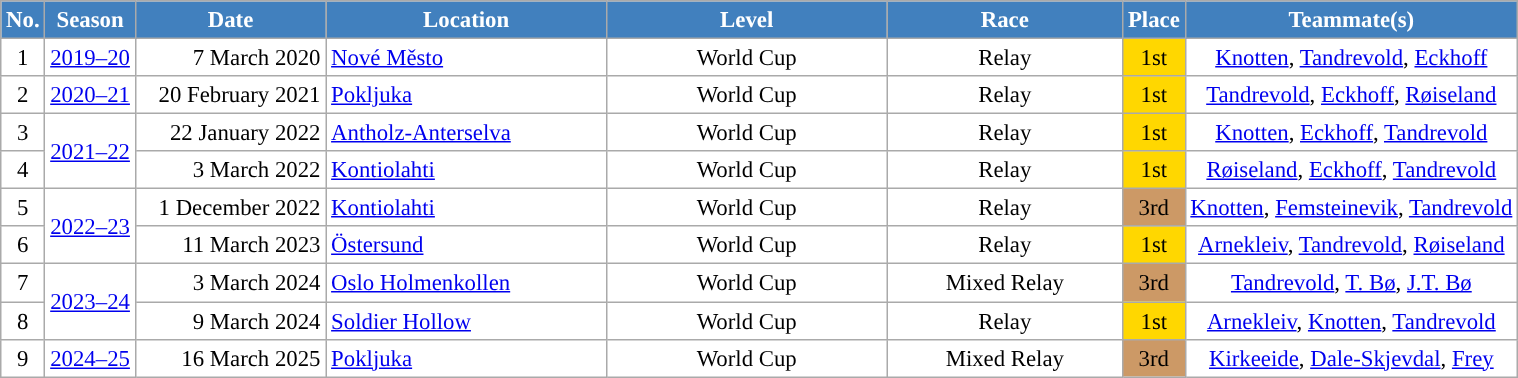<table class="wikitable sortable" style="font-size:95%; text-align:center; border:grey solid 1px; border-collapse:collapse; background:#ffffff;">
<tr style="background:#efefef;">
<th style="background-color:#4180be; color:white;">No.</th>
<th style="background-color:#4180be; color:white;">Season</th>
<th style="background-color:#4180be; color:white; width:120px;">Date</th>
<th style="background-color:#4180be; color:white; width:180px;">Location</th>
<th style="background-color:#4180be; color:white; width:180px;">Level</th>
<th style="background-color:#4180be; color:white; width:150px;">Race</th>
<th style="background-color:#4180be; color:white;">Place</th>
<th style="background-color:#4180be; color:white;">Teammate(s)</th>
</tr>
<tr>
<td align=center>1</td>
<td rowspan=1 align=center><a href='#'>2019–20</a></td>
<td align=right>7 March 2020</td>
<td align=left> <a href='#'>Nové Město</a></td>
<td>World Cup</td>
<td>Relay</td>
<td bgcolor="gold">1st</td>
<td><a href='#'>Knotten</a>, <a href='#'>Tandrevold</a>, <a href='#'>Eckhoff</a></td>
</tr>
<tr>
<td align=center>2</td>
<td rowspan=1 align=center><a href='#'>2020–21</a></td>
<td align=right>20 February 2021</td>
<td align=left> <a href='#'>Pokljuka</a></td>
<td>World Cup</td>
<td>Relay</td>
<td bgcolor="gold">1st</td>
<td><a href='#'>Tandrevold</a>, <a href='#'>Eckhoff</a>, <a href='#'>Røiseland</a></td>
</tr>
<tr>
<td align=center>3</td>
<td rowspan=2 align=center><a href='#'>2021–22</a></td>
<td align=right>22 January 2022</td>
<td align=left> <a href='#'>Antholz-Anterselva</a></td>
<td>World Cup</td>
<td>Relay</td>
<td bgcolor="gold">1st</td>
<td><a href='#'>Knotten</a>, <a href='#'>Eckhoff</a>, <a href='#'>Tandrevold</a></td>
</tr>
<tr>
<td align=center>4</td>
<td align=right>3 March 2022</td>
<td align=left> <a href='#'>Kontiolahti</a></td>
<td>World Cup</td>
<td>Relay</td>
<td bgcolor="gold">1st</td>
<td><a href='#'>Røiseland</a>, <a href='#'>Eckhoff</a>, <a href='#'>Tandrevold</a></td>
</tr>
<tr>
<td align=center>5</td>
<td rowspan=2 align=center><a href='#'>2022–23</a></td>
<td align=right>1 December 2022</td>
<td align=left> <a href='#'>Kontiolahti</a></td>
<td>World Cup</td>
<td>Relay</td>
<td align=center bgcolor="cc9966">3rd</td>
<td><a href='#'>Knotten</a>, <a href='#'>Femsteinevik</a>, <a href='#'>Tandrevold</a></td>
</tr>
<tr>
<td align=center>6</td>
<td align=right>11 March 2023</td>
<td align=left> <a href='#'>Östersund</a></td>
<td>World Cup</td>
<td>Relay</td>
<td bgcolor="gold">1st</td>
<td><a href='#'>Arnekleiv</a>, <a href='#'>Tandrevold</a>, <a href='#'>Røiseland</a></td>
</tr>
<tr>
<td align=center>7</td>
<td rowspan=2 align=center><a href='#'>2023–24</a></td>
<td align=right>3 March 2024</td>
<td align=left> <a href='#'>Oslo Holmenkollen</a></td>
<td>World Cup</td>
<td>Mixed Relay</td>
<td align=center bgcolor="cc9966">3rd</td>
<td><a href='#'>Tandrevold</a>, <a href='#'>T. Bø</a>, <a href='#'>J.T. Bø</a></td>
</tr>
<tr>
<td align=center>8</td>
<td align=right>9 March 2024</td>
<td align=left> <a href='#'>Soldier Hollow</a></td>
<td>World Cup</td>
<td>Relay</td>
<td bgcolor="gold">1st</td>
<td><a href='#'>Arnekleiv</a>, <a href='#'>Knotten</a>, <a href='#'>Tandrevold</a></td>
</tr>
<tr>
<td align=center>9</td>
<td rowspan=1 align=center><a href='#'>2024–25</a></td>
<td align=right>16 March 2025</td>
<td align=left> <a href='#'>Pokljuka</a></td>
<td>World Cup</td>
<td>Mixed Relay</td>
<td bgcolor="cc9966">3rd</td>
<td><a href='#'>Kirkeeide</a>, <a href='#'>Dale-Skjevdal</a>, <a href='#'>Frey</a></td>
</tr>
</table>
